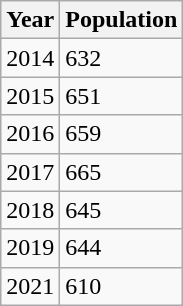<table class="wikitable">
<tr>
<th>Year</th>
<th>Population</th>
</tr>
<tr>
<td>2014</td>
<td>632</td>
</tr>
<tr>
<td>2015</td>
<td>651</td>
</tr>
<tr>
<td>2016</td>
<td>659</td>
</tr>
<tr>
<td>2017</td>
<td>665</td>
</tr>
<tr>
<td>2018</td>
<td>645</td>
</tr>
<tr>
<td>2019</td>
<td>644</td>
</tr>
<tr>
<td>2021</td>
<td>610</td>
</tr>
</table>
